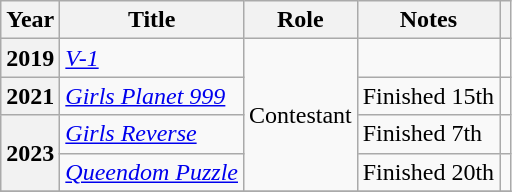<table class="wikitable plainrowheaders">
<tr>
<th scope="col">Year</th>
<th scope="col">Title</th>
<th scope="col">Role</th>
<th scope="col">Notes</th>
<th scope="col" class="unsortable"></th>
</tr>
<tr>
<th scope="row">2019</th>
<td><em><a href='#'>V-1</a></em></td>
<td rowspan="4">Contestant</td>
<td></td>
<td align="center"></td>
</tr>
<tr>
<th scope="row">2021</th>
<td><em><a href='#'>Girls Planet 999</a></em></td>
<td>Finished 15th</td>
<td align="center"></td>
</tr>
<tr>
<th scope="row" rowspan="2">2023</th>
<td><em><a href='#'>Girls Reverse</a></em></td>
<td>Finished 7th</td>
<td align="center"></td>
</tr>
<tr>
<td><em><a href='#'>Queendom Puzzle</a></em></td>
<td>Finished 20th</td>
<td align="center"></td>
</tr>
<tr>
</tr>
</table>
